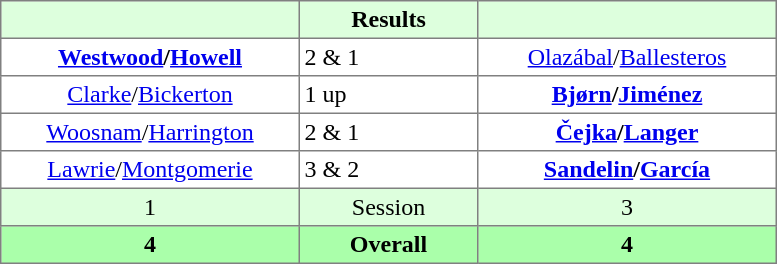<table border="1" cellpadding="3" style="border-collapse:collapse; text-align:center;">
<tr style="background:#ddffdd;">
<th style="width:12em;"> </th>
<th style="width:7em;">Results</th>
<th style="width:12em;"></th>
</tr>
<tr>
<td><strong><a href='#'>Westwood</a>/<a href='#'>Howell</a></strong></td>
<td align=left> 2 & 1</td>
<td><a href='#'>Olazábal</a>/<a href='#'>Ballesteros</a></td>
</tr>
<tr>
<td><a href='#'>Clarke</a>/<a href='#'>Bickerton</a></td>
<td align=left> 1 up</td>
<td><strong><a href='#'>Bjørn</a>/<a href='#'>Jiménez</a></strong></td>
</tr>
<tr>
<td><a href='#'>Woosnam</a>/<a href='#'>Harrington</a></td>
<td align=left> 2 & 1</td>
<td><strong><a href='#'>Čejka</a>/<a href='#'>Langer</a></strong></td>
</tr>
<tr>
<td><a href='#'>Lawrie</a>/<a href='#'>Montgomerie</a></td>
<td align=left> 3 & 2</td>
<td><strong><a href='#'>Sandelin</a>/<a href='#'>García</a></strong></td>
</tr>
<tr style="background:#ddffdd;">
<td>1</td>
<td>Session</td>
<td>3</td>
</tr>
<tr style="background:#aaffaa;">
<th>4</th>
<th>Overall</th>
<th>4</th>
</tr>
</table>
